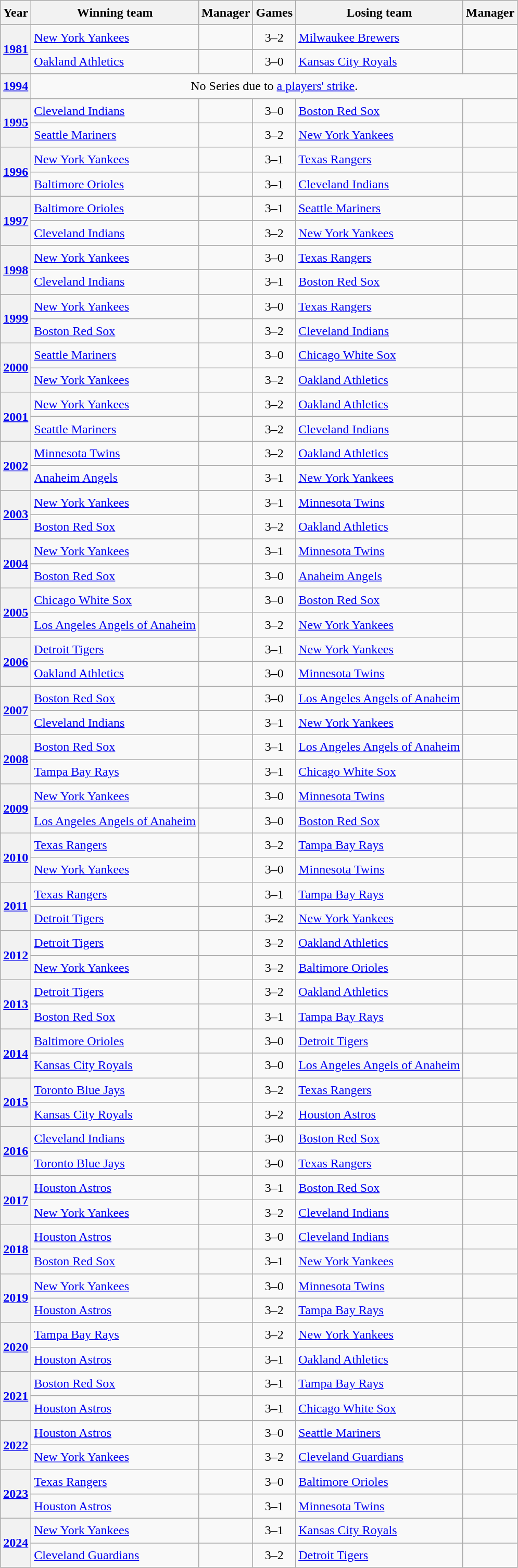<table class="sortable wikitable plainrowheaders" style="font-size:1.00em; line-height:1.5em;">
<tr>
<th scope="col">Year</th>
<th scope="col">Winning team</th>
<th scope="col">Manager</th>
<th scope="col" class="unsortable">Games</th>
<th scope="col">Losing team</th>
<th scope="col">Manager</th>
</tr>
<tr>
<th scope="row" rowspan="2" style="text-align:center"><a href='#'>1981</a></th>
<td><a href='#'>New York Yankees</a></td>
<td></td>
<td align="center">3–2</td>
<td><a href='#'>Milwaukee Brewers</a></td>
<td></td>
</tr>
<tr>
<td><a href='#'>Oakland Athletics</a></td>
<td></td>
<td align="center">3–0</td>
<td><a href='#'>Kansas City Royals</a></td>
<td></td>
</tr>
<tr>
<th scope="row" style="text-align:center"><a href='#'>1994</a></th>
<td colspan="5" align="center">No Series due to <a href='#'>a players' strike</a>.</td>
</tr>
<tr>
<th scope="row" rowspan="2" style="text-align:center"><a href='#'>1995</a></th>
<td><a href='#'>Cleveland Indians</a></td>
<td></td>
<td align="center">3–0</td>
<td><a href='#'>Boston Red Sox</a></td>
<td></td>
</tr>
<tr>
<td><a href='#'>Seattle Mariners</a></td>
<td></td>
<td align="center">3–2</td>
<td><a href='#'>New York Yankees</a></td>
<td></td>
</tr>
<tr>
<th scope="row" rowspan="2" style="text-align:center"><a href='#'>1996</a></th>
<td><a href='#'>New York Yankees</a></td>
<td></td>
<td align="center">3–1</td>
<td><a href='#'>Texas Rangers</a></td>
<td></td>
</tr>
<tr>
<td><a href='#'>Baltimore Orioles</a></td>
<td></td>
<td align="center">3–1</td>
<td><a href='#'>Cleveland Indians</a></td>
<td></td>
</tr>
<tr>
<th scope="row" rowspan="2" style="text-align:center"><a href='#'>1997</a></th>
<td><a href='#'>Baltimore Orioles</a></td>
<td></td>
<td align="center">3–1</td>
<td><a href='#'>Seattle Mariners</a></td>
<td></td>
</tr>
<tr>
<td><a href='#'>Cleveland Indians</a></td>
<td></td>
<td align="center">3–2</td>
<td><a href='#'>New York Yankees</a></td>
<td></td>
</tr>
<tr>
<th scope="row" rowspan="2" style="text-align:center"><a href='#'>1998</a></th>
<td><a href='#'>New York Yankees</a></td>
<td></td>
<td align="center">3–0</td>
<td><a href='#'>Texas Rangers</a></td>
<td></td>
</tr>
<tr>
<td><a href='#'>Cleveland Indians</a></td>
<td></td>
<td align="center">3–1</td>
<td><a href='#'>Boston Red Sox</a></td>
<td></td>
</tr>
<tr>
<th scope="row" rowspan="2" style="text-align:center"><a href='#'>1999</a></th>
<td><a href='#'>New York Yankees</a></td>
<td></td>
<td align="center">3–0</td>
<td><a href='#'>Texas Rangers</a></td>
<td></td>
</tr>
<tr>
<td><a href='#'>Boston Red Sox</a></td>
<td></td>
<td align="center">3–2</td>
<td><a href='#'>Cleveland Indians</a></td>
<td></td>
</tr>
<tr>
<th scope="row" rowspan="2" style="text-align:center"><a href='#'>2000</a></th>
<td><a href='#'>Seattle Mariners</a></td>
<td></td>
<td align="center">3–0</td>
<td><a href='#'>Chicago White Sox</a></td>
<td></td>
</tr>
<tr>
<td><a href='#'>New York Yankees</a></td>
<td></td>
<td align="center">3–2</td>
<td><a href='#'>Oakland Athletics</a></td>
<td></td>
</tr>
<tr>
<th scope="row" rowspan="2" style="text-align:center"><a href='#'>2001</a></th>
<td><a href='#'>New York Yankees</a></td>
<td></td>
<td align="center">3–2</td>
<td><a href='#'>Oakland Athletics</a></td>
<td></td>
</tr>
<tr>
<td><a href='#'>Seattle Mariners</a></td>
<td></td>
<td align="center">3–2</td>
<td><a href='#'>Cleveland Indians</a></td>
<td></td>
</tr>
<tr>
<th scope="row" rowspan="2" style="text-align:center"><a href='#'>2002</a></th>
<td><a href='#'>Minnesota Twins</a></td>
<td></td>
<td align="center">3–2</td>
<td><a href='#'>Oakland Athletics</a></td>
<td></td>
</tr>
<tr>
<td><a href='#'>Anaheim Angels</a></td>
<td></td>
<td align="center">3–1</td>
<td><a href='#'>New York Yankees</a></td>
<td></td>
</tr>
<tr>
<th scope="row" rowspan="2" style="text-align:center"><a href='#'>2003</a></th>
<td><a href='#'>New York Yankees</a></td>
<td></td>
<td align="center">3–1</td>
<td><a href='#'>Minnesota Twins</a></td>
<td></td>
</tr>
<tr>
<td><a href='#'>Boston Red Sox</a></td>
<td></td>
<td align="center">3–2</td>
<td><a href='#'>Oakland Athletics</a></td>
<td></td>
</tr>
<tr>
<th scope="row" rowspan="2" style="text-align:center"><a href='#'>2004</a></th>
<td><a href='#'>New York Yankees</a></td>
<td></td>
<td align="center">3–1</td>
<td><a href='#'>Minnesota Twins</a></td>
<td></td>
</tr>
<tr>
<td><a href='#'>Boston Red Sox</a></td>
<td></td>
<td align="center">3–0</td>
<td><a href='#'>Anaheim Angels</a></td>
<td></td>
</tr>
<tr>
<th scope="row" rowspan="2" style="text-align:center"><a href='#'>2005</a></th>
<td><a href='#'>Chicago White Sox</a></td>
<td></td>
<td align="center">3–0</td>
<td><a href='#'>Boston Red Sox</a></td>
<td></td>
</tr>
<tr>
<td><a href='#'>Los Angeles Angels of Anaheim</a></td>
<td></td>
<td align="center">3–2</td>
<td><a href='#'>New York Yankees</a></td>
<td></td>
</tr>
<tr>
<th scope="row" rowspan="2" style="text-align:center"><a href='#'>2006</a></th>
<td><a href='#'>Detroit Tigers</a></td>
<td></td>
<td align="center">3–1</td>
<td><a href='#'>New York Yankees</a></td>
<td></td>
</tr>
<tr>
<td><a href='#'>Oakland Athletics</a></td>
<td></td>
<td align="center">3–0</td>
<td><a href='#'>Minnesota Twins</a></td>
<td></td>
</tr>
<tr>
<th scope="row" rowspan="2" style="text-align:center"><a href='#'>2007</a></th>
<td><a href='#'>Boston Red Sox</a></td>
<td></td>
<td align="center">3–0</td>
<td><a href='#'>Los Angeles Angels of Anaheim</a></td>
<td></td>
</tr>
<tr>
<td><a href='#'>Cleveland Indians</a></td>
<td></td>
<td align="center">3–1</td>
<td><a href='#'>New York Yankees</a></td>
<td></td>
</tr>
<tr>
<th scope="row" rowspan="2" style="text-align:center"><a href='#'>2008</a></th>
<td><a href='#'>Boston Red Sox</a></td>
<td></td>
<td align="center">3–1</td>
<td><a href='#'>Los Angeles Angels of Anaheim</a></td>
<td></td>
</tr>
<tr>
<td><a href='#'>Tampa Bay Rays</a></td>
<td></td>
<td align="center">3–1</td>
<td><a href='#'>Chicago White Sox</a></td>
<td></td>
</tr>
<tr>
<th scope="row" rowspan="2" style="text-align:center"><a href='#'>2009</a></th>
<td><a href='#'>New York Yankees</a></td>
<td></td>
<td align="center">3–0</td>
<td><a href='#'>Minnesota Twins</a></td>
<td></td>
</tr>
<tr>
<td><a href='#'>Los Angeles Angels of Anaheim</a></td>
<td></td>
<td align="center">3–0</td>
<td><a href='#'>Boston Red Sox</a></td>
<td></td>
</tr>
<tr>
<th scope="row" rowspan="2" style="text-align:center"><a href='#'>2010</a></th>
<td><a href='#'>Texas Rangers</a></td>
<td></td>
<td align="center">3–2</td>
<td><a href='#'>Tampa Bay Rays</a></td>
<td></td>
</tr>
<tr>
<td><a href='#'>New York Yankees</a></td>
<td></td>
<td align="center">3–0</td>
<td><a href='#'>Minnesota Twins</a></td>
<td></td>
</tr>
<tr>
<th scope="row" rowspan="2" style="text-align:center"><a href='#'>2011</a></th>
<td><a href='#'>Texas Rangers</a></td>
<td></td>
<td align="center">3–1</td>
<td><a href='#'>Tampa Bay Rays</a></td>
<td></td>
</tr>
<tr>
<td><a href='#'>Detroit Tigers</a></td>
<td></td>
<td align="center">3–2</td>
<td><a href='#'>New York Yankees</a></td>
<td></td>
</tr>
<tr>
<th scope="row" rowspan="2" style="text-align:center"><a href='#'>2012</a></th>
<td><a href='#'>Detroit Tigers</a></td>
<td></td>
<td align="center">3–2</td>
<td><a href='#'>Oakland Athletics</a></td>
<td></td>
</tr>
<tr>
<td><a href='#'>New York Yankees</a></td>
<td></td>
<td align="center">3–2</td>
<td><a href='#'>Baltimore Orioles</a></td>
<td></td>
</tr>
<tr>
<th scope="row" rowspan="2" style="text-align:center"><a href='#'>2013</a></th>
<td><a href='#'>Detroit Tigers</a></td>
<td></td>
<td align="center">3–2</td>
<td><a href='#'>Oakland Athletics</a></td>
<td></td>
</tr>
<tr>
<td><a href='#'>Boston Red Sox</a></td>
<td></td>
<td align="center">3–1</td>
<td><a href='#'>Tampa Bay Rays</a></td>
<td></td>
</tr>
<tr>
<th scope="row" rowspan="2" style="text-align:center"><a href='#'>2014</a></th>
<td><a href='#'>Baltimore Orioles</a></td>
<td></td>
<td align="center">3–0</td>
<td><a href='#'>Detroit Tigers</a></td>
<td></td>
</tr>
<tr>
<td><a href='#'>Kansas City Royals</a></td>
<td></td>
<td align="center">3–0</td>
<td><a href='#'>Los Angeles Angels of Anaheim</a></td>
<td></td>
</tr>
<tr>
<th scope="row" rowspan="2" style="text-align:center"><a href='#'>2015</a></th>
<td><a href='#'>Toronto Blue Jays</a></td>
<td></td>
<td align="center">3–2</td>
<td><a href='#'>Texas Rangers</a></td>
<td></td>
</tr>
<tr>
<td><a href='#'>Kansas City Royals</a></td>
<td></td>
<td align="center">3–2</td>
<td><a href='#'>Houston Astros</a></td>
<td></td>
</tr>
<tr>
<th scope="row" rowspan="2" style="text-align:center"><a href='#'>2016</a></th>
<td><a href='#'>Cleveland Indians</a></td>
<td></td>
<td align="center">3–0</td>
<td><a href='#'>Boston Red Sox</a></td>
<td></td>
</tr>
<tr>
<td><a href='#'>Toronto Blue Jays</a></td>
<td></td>
<td align="center">3–0</td>
<td><a href='#'>Texas Rangers</a></td>
<td></td>
</tr>
<tr>
<th scope="row" rowspan="2" style="text-align:center"><a href='#'>2017</a></th>
<td><a href='#'>Houston Astros</a></td>
<td></td>
<td align="center">3–1</td>
<td><a href='#'>Boston Red Sox</a></td>
<td></td>
</tr>
<tr>
<td><a href='#'>New York Yankees</a></td>
<td></td>
<td align="center">3–2</td>
<td><a href='#'>Cleveland Indians</a></td>
<td></td>
</tr>
<tr>
<th scope="row" rowspan="2" style="text-align:center"><a href='#'>2018</a></th>
<td><a href='#'>Houston Astros</a></td>
<td></td>
<td align="center">3–0</td>
<td><a href='#'>Cleveland Indians</a></td>
<td></td>
</tr>
<tr>
<td><a href='#'>Boston Red Sox</a></td>
<td></td>
<td align="center">3–1</td>
<td><a href='#'>New York Yankees</a></td>
<td></td>
</tr>
<tr>
<th scope="row" style="text-align:center" rowspan="2"><a href='#'>2019</a></th>
<td><a href='#'>New York Yankees</a></td>
<td></td>
<td align="center">3–0</td>
<td><a href='#'>Minnesota Twins</a></td>
<td></td>
</tr>
<tr>
<td><a href='#'>Houston Astros</a></td>
<td></td>
<td align="center">3–2</td>
<td><a href='#'>Tampa Bay Rays</a></td>
<td></td>
</tr>
<tr>
<th scope="row" style="text-align:center" rowspan="2"><a href='#'>2020</a></th>
<td><a href='#'>Tampa Bay Rays</a></td>
<td></td>
<td align="center">3–2</td>
<td><a href='#'>New York Yankees</a></td>
<td></td>
</tr>
<tr>
<td><a href='#'>Houston Astros</a></td>
<td></td>
<td align="center">3–1</td>
<td><a href='#'>Oakland Athletics</a></td>
<td></td>
</tr>
<tr>
<th scope="row" style="text-align:center" rowspan="2"><a href='#'>2021</a></th>
<td><a href='#'>Boston Red Sox</a></td>
<td></td>
<td align="center">3–1</td>
<td><a href='#'>Tampa Bay Rays</a></td>
<td></td>
</tr>
<tr>
<td><a href='#'>Houston Astros</a></td>
<td></td>
<td align="center">3–1</td>
<td><a href='#'>Chicago White Sox</a></td>
<td></td>
</tr>
<tr>
<th scope="row" style="text-align:center" rowspan="2"><a href='#'>2022</a></th>
<td><a href='#'>Houston Astros</a></td>
<td></td>
<td align="center">3–0</td>
<td><a href='#'>Seattle Mariners</a></td>
<td></td>
</tr>
<tr>
<td><a href='#'>New York Yankees</a></td>
<td></td>
<td align="center">3–2</td>
<td><a href='#'>Cleveland Guardians</a></td>
<td></td>
</tr>
<tr>
<th scope="row" style="text-align:center" rowspan="2"><a href='#'>2023</a></th>
<td><a href='#'>Texas Rangers</a></td>
<td></td>
<td align="center">3–0</td>
<td><a href='#'>Baltimore Orioles</a></td>
<td></td>
</tr>
<tr>
<td><a href='#'>Houston Astros</a></td>
<td></td>
<td align="center">3–1</td>
<td><a href='#'>Minnesota Twins</a></td>
<td></td>
</tr>
<tr>
<th scope="row" style="text-align:center" rowspan="2"><a href='#'>2024</a></th>
<td><a href='#'>New York Yankees</a></td>
<td></td>
<td align="center">3–1</td>
<td><a href='#'>Kansas City Royals</a></td>
<td></td>
</tr>
<tr>
<td><a href='#'>Cleveland Guardians</a></td>
<td></td>
<td align="center">3–2</td>
<td><a href='#'>Detroit Tigers</a></td>
<td></td>
</tr>
</table>
